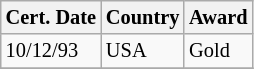<table class="wikitable" style="font-size:85%;">
<tr>
<th>Cert. Date</th>
<th>Country</th>
<th>Award</th>
</tr>
<tr>
<td align="left">10/12/93</td>
<td align="left">USA</td>
<td align="left">Gold</td>
</tr>
<tr>
</tr>
</table>
